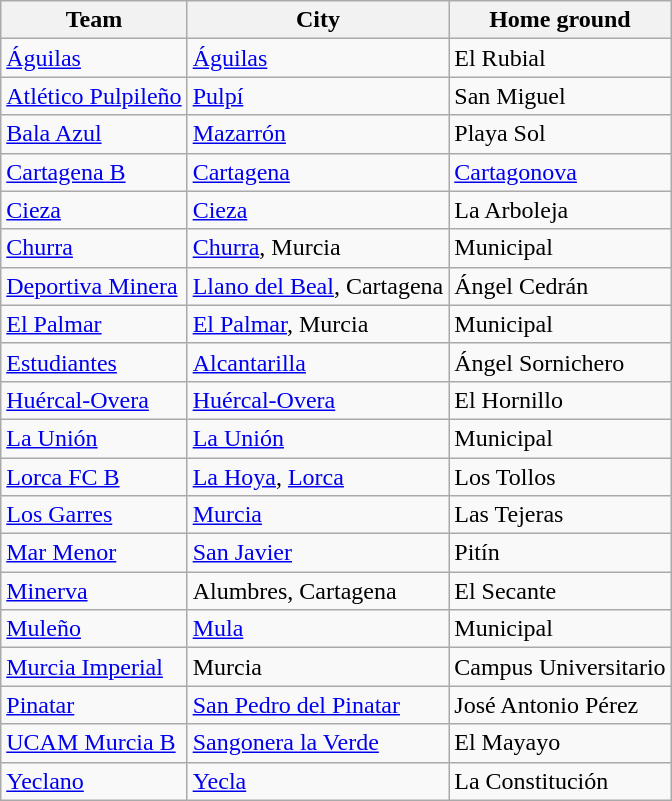<table class="wikitable sortable">
<tr>
<th>Team</th>
<th>City</th>
<th>Home ground</th>
</tr>
<tr>
<td><a href='#'>Águilas</a></td>
<td><a href='#'>Águilas</a></td>
<td>El Rubial</td>
</tr>
<tr>
<td><a href='#'>Atlético Pulpileño</a></td>
<td><a href='#'>Pulpí</a></td>
<td>San Miguel</td>
</tr>
<tr>
<td><a href='#'>Bala Azul</a></td>
<td><a href='#'>Mazarrón</a></td>
<td>Playa Sol</td>
</tr>
<tr>
<td><a href='#'>Cartagena B</a></td>
<td><a href='#'>Cartagena</a></td>
<td><a href='#'>Cartagonova</a></td>
</tr>
<tr>
<td><a href='#'>Cieza</a></td>
<td><a href='#'>Cieza</a></td>
<td>La Arboleja</td>
</tr>
<tr>
<td><a href='#'>Churra</a></td>
<td><a href='#'>Churra</a>, Murcia</td>
<td>Municipal</td>
</tr>
<tr>
<td><a href='#'>Deportiva Minera</a></td>
<td><a href='#'>Llano del Beal</a>, Cartagena</td>
<td>Ángel Cedrán</td>
</tr>
<tr>
<td><a href='#'>El Palmar</a></td>
<td><a href='#'>El Palmar</a>, Murcia</td>
<td>Municipal</td>
</tr>
<tr>
<td><a href='#'>Estudiantes</a></td>
<td><a href='#'>Alcantarilla</a></td>
<td>Ángel Sornichero</td>
</tr>
<tr>
<td><a href='#'>Huércal-Overa</a></td>
<td><a href='#'>Huércal-Overa</a></td>
<td>El Hornillo</td>
</tr>
<tr>
<td><a href='#'>La Unión</a></td>
<td><a href='#'>La Unión</a></td>
<td>Municipal</td>
</tr>
<tr>
<td><a href='#'>Lorca FC B</a></td>
<td><a href='#'>La Hoya</a>, <a href='#'>Lorca</a></td>
<td>Los Tollos</td>
</tr>
<tr>
<td><a href='#'>Los Garres</a></td>
<td><a href='#'>Murcia</a></td>
<td>Las Tejeras</td>
</tr>
<tr>
<td><a href='#'>Mar Menor</a></td>
<td><a href='#'>San Javier</a></td>
<td>Pitín</td>
</tr>
<tr>
<td><a href='#'>Minerva</a></td>
<td>Alumbres, Cartagena</td>
<td>El Secante</td>
</tr>
<tr>
<td><a href='#'>Muleño</a></td>
<td><a href='#'>Mula</a></td>
<td>Municipal</td>
</tr>
<tr>
<td><a href='#'>Murcia Imperial</a></td>
<td>Murcia</td>
<td>Campus Universitario</td>
</tr>
<tr>
<td><a href='#'>Pinatar</a></td>
<td><a href='#'>San Pedro del Pinatar</a></td>
<td>José Antonio Pérez</td>
</tr>
<tr>
<td><a href='#'>UCAM Murcia B</a></td>
<td><a href='#'>Sangonera la Verde</a></td>
<td>El Mayayo</td>
</tr>
<tr>
<td><a href='#'>Yeclano</a></td>
<td><a href='#'>Yecla</a></td>
<td>La Constitución</td>
</tr>
</table>
